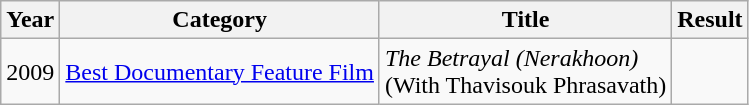<table class="wikitable">
<tr>
<th>Year</th>
<th>Category</th>
<th>Title</th>
<th>Result</th>
</tr>
<tr>
<td>2009</td>
<td><a href='#'>Best Documentary Feature Film</a></td>
<td><em>The Betrayal (Nerakhoon)</em><br>(With Thavisouk Phrasavath)</td>
<td></td>
</tr>
</table>
